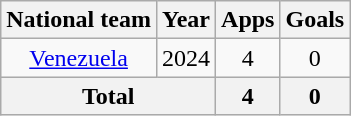<table class="wikitable" style="text-align:center">
<tr>
<th>National team</th>
<th>Year</th>
<th>Apps</th>
<th>Goals</th>
</tr>
<tr>
<td rowspan="1"><a href='#'>Venezuela</a></td>
<td>2024</td>
<td>4</td>
<td>0</td>
</tr>
<tr>
<th colspan="2">Total</th>
<th>4</th>
<th>0</th>
</tr>
</table>
